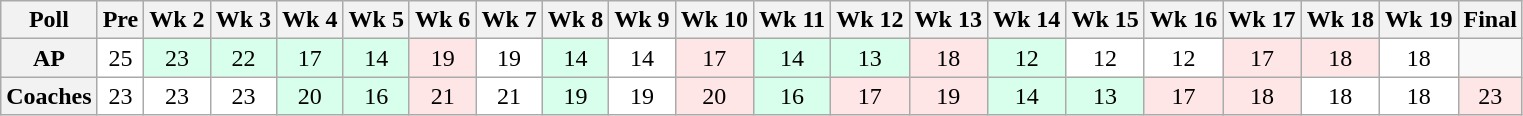<table class="wikitable" style="white-space:nowrap;">
<tr>
<th>Poll</th>
<th>Pre</th>
<th>Wk 2</th>
<th>Wk 3</th>
<th>Wk 4</th>
<th>Wk 5</th>
<th>Wk 6</th>
<th>Wk 7</th>
<th>Wk 8</th>
<th>Wk 9</th>
<th>Wk 10</th>
<th>Wk 11</th>
<th>Wk 12</th>
<th>Wk 13</th>
<th>Wk 14</th>
<th>Wk 15</th>
<th>Wk 16</th>
<th>Wk 17</th>
<th>Wk 18</th>
<th>Wk 19</th>
<th>Final</th>
</tr>
<tr style="text-align:center;">
<th>AP</th>
<td style="background:#FFF;">25</td>
<td style="background:#D8FFEB;">23</td>
<td style="background:#D8FFEB;">22</td>
<td style="background:#D8FFEB;">17</td>
<td style="background:#D8FFEB;">14</td>
<td style="background:#FFE6E6;">19</td>
<td style="background:#FFF;">19</td>
<td style="background:#D8FFEB;">14</td>
<td style="background:#FFF;">14</td>
<td style="background:#FFE6E6;">17</td>
<td style="background:#D8FFEB;">14</td>
<td style="background:#D8FFEB;">13</td>
<td style="background:#FFE6E6;">18</td>
<td style="background:#D8FFEB;">12</td>
<td style="background:#FFF;">12</td>
<td style="background:#FFF;">12</td>
<td style="background:#FFE6E6;">17</td>
<td style="background:#FFE6E6;">18</td>
<td style="background:#FFF;">18</td>
</tr>
<tr style="text-align:center;">
<th>Coaches</th>
<td style="background:#FFF;">23</td>
<td style="background:#FFF;">23</td>
<td style="background:#FFF;">23</td>
<td style="background:#D8FFEB;">20</td>
<td style="background:#D8FFEB;">16</td>
<td style="background:#FFE6E6;">21</td>
<td style="background:#FFF;">21</td>
<td style="background:#D8FFEB;">19</td>
<td style="background:#FFF;">19</td>
<td style="background:#FFE6E6;">20</td>
<td style="background:#D8FFEB;">16</td>
<td style="background:#FFE6E6;">17</td>
<td style="background:#FFE6E6;">19</td>
<td style="background:#D8FFEB;">14</td>
<td style="background:#D8FFEB;">13</td>
<td style="background:#FFE6E6;">17</td>
<td style="background:#FFE6E6;">18</td>
<td style="background:#FFF;">18</td>
<td style="background:#FFF;">18</td>
<td style="background:#FFE6E6;">23</td>
</tr>
</table>
